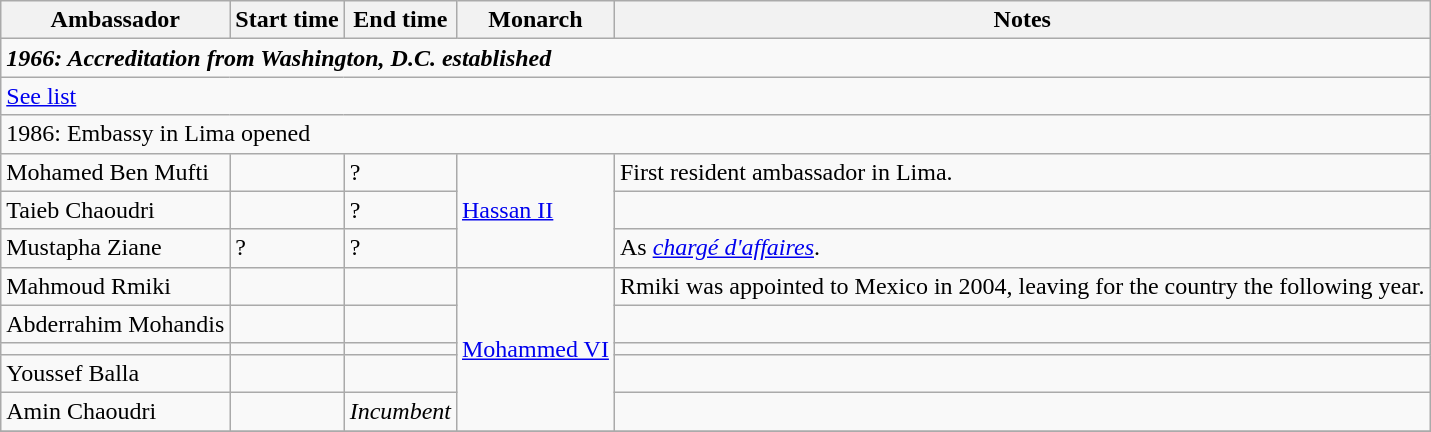<table class="wikitable sortable">
<tr>
<th>Ambassador</th>
<th>Start time</th>
<th>End time</th>
<th>Monarch</th>
<th>Notes</th>
</tr>
<tr>
<td colspan=5><div><strong><em>1966:<strong> Accreditation from Washington, D.C. established<em></div></td>
</tr>
<tr>
<td colspan=5><div></em><a href='#'>See list</a><em></div></td>
</tr>
<tr>
<td colspan=5><div></em></strong>1986:</strong> Embassy in Lima opened</em></div></td>
</tr>
<tr>
<td>Mohamed Ben Mufti</td>
<td></td>
<td>?</td>
<td rowspan=3><a href='#'>Hassan II</a></td>
<td>First resident ambassador in Lima.</td>
</tr>
<tr>
<td>Taieb Chaoudri</td>
<td></td>
<td>?</td>
<td></td>
</tr>
<tr>
<td>Mustapha Ziane</td>
<td>?</td>
<td>?</td>
<td>As <em><a href='#'>chargé d'affaires</a></em>.</td>
</tr>
<tr>
<td>Mahmoud Rmiki</td>
<td></td>
<td></td>
<td rowspan=5><a href='#'>Mohammed VI</a></td>
<td>Rmiki was appointed to Mexico in 2004, leaving for the country the following year.</td>
</tr>
<tr>
<td>Abderrahim Mohandis</td>
<td> </td>
<td></td>
<td></td>
</tr>
<tr>
<td></td>
<td></td>
<td></td>
<td></td>
</tr>
<tr>
<td>Youssef Balla</td>
<td></td>
<td></td>
<td></td>
</tr>
<tr>
<td>Amin Chaoudri</td>
<td></td>
<td><em>Incumbent</em></td>
<td></td>
</tr>
<tr>
</tr>
</table>
